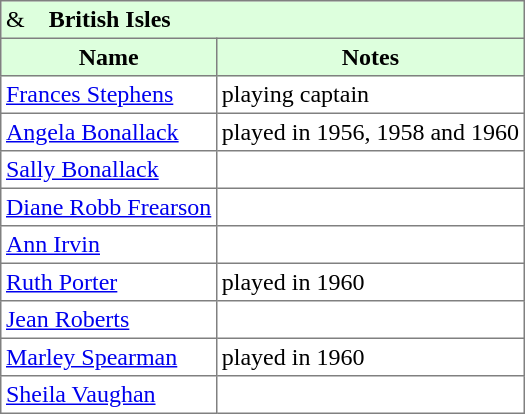<table border="1" cellpadding="3" style="border-collapse: collapse;">
<tr style="background:#ddffdd;">
<td colspan=5> &    <strong>British Isles</strong></td>
</tr>
<tr style="background:#ddffdd;">
<th>Name</th>
<th>Notes</th>
</tr>
<tr>
<td> <a href='#'>Frances Stephens</a></td>
<td>playing captain</td>
</tr>
<tr>
<td> <a href='#'>Angela Bonallack</a></td>
<td>played in 1956, 1958 and 1960</td>
</tr>
<tr>
<td> <a href='#'>Sally Bonallack</a></td>
<td></td>
</tr>
<tr>
<td> <a href='#'>Diane Robb Frearson</a></td>
<td></td>
</tr>
<tr>
<td> <a href='#'>Ann Irvin</a></td>
<td></td>
</tr>
<tr>
<td> <a href='#'>Ruth Porter</a></td>
<td>played in 1960</td>
</tr>
<tr>
<td> <a href='#'>Jean Roberts</a></td>
<td></td>
</tr>
<tr>
<td> <a href='#'>Marley Spearman</a></td>
<td>played in 1960</td>
</tr>
<tr>
<td> <a href='#'>Sheila Vaughan</a></td>
<td></td>
</tr>
</table>
